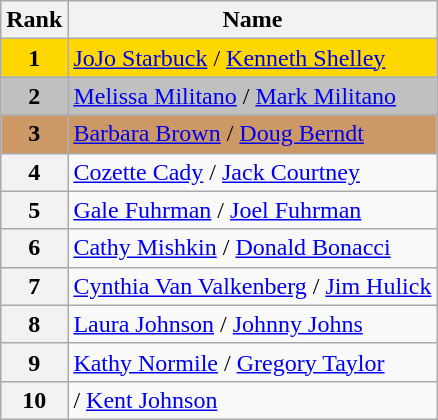<table class="wikitable">
<tr>
<th>Rank</th>
<th>Name</th>
</tr>
<tr bgcolor="gold">
<td align="center"><strong>1</strong></td>
<td><a href='#'>JoJo Starbuck</a> / <a href='#'>Kenneth Shelley</a></td>
</tr>
<tr bgcolor="silver">
<td align="center"><strong>2</strong></td>
<td><a href='#'>Melissa Militano</a> / <a href='#'>Mark Militano</a></td>
</tr>
<tr bgcolor="cc9966">
<td align="center"><strong>3</strong></td>
<td><a href='#'>Barbara Brown</a> / <a href='#'>Doug Berndt</a></td>
</tr>
<tr>
<th>4</th>
<td><a href='#'>Cozette Cady</a> / <a href='#'>Jack Courtney</a></td>
</tr>
<tr>
<th>5</th>
<td><a href='#'>Gale Fuhrman</a> / <a href='#'>Joel Fuhrman</a></td>
</tr>
<tr>
<th>6</th>
<td><a href='#'>Cathy Mishkin</a> / <a href='#'>Donald Bonacci</a></td>
</tr>
<tr>
<th>7</th>
<td><a href='#'>Cynthia Van Valkenberg</a> / <a href='#'>Jim Hulick</a></td>
</tr>
<tr>
<th>8</th>
<td><a href='#'>Laura Johnson</a> / <a href='#'>Johnny Johns</a></td>
</tr>
<tr>
<th>9</th>
<td><a href='#'>Kathy Normile</a> / <a href='#'>Gregory Taylor</a></td>
</tr>
<tr>
<th>10</th>
<td>/ <a href='#'>Kent Johnson</a></td>
</tr>
</table>
